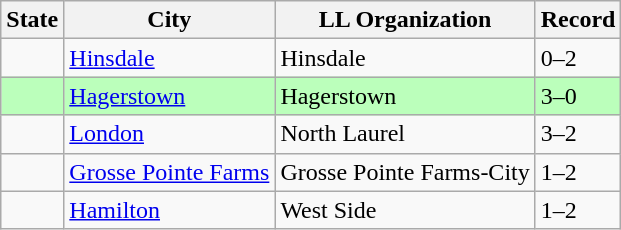<table class="wikitable">
<tr>
<th>State</th>
<th>City</th>
<th>LL Organization</th>
<th>Record</th>
</tr>
<tr>
<td><strong></strong></td>
<td><a href='#'>Hinsdale</a></td>
<td>Hinsdale</td>
<td>0–2</td>
</tr>
<tr bgcolor="bbffbb">
<td><strong></strong></td>
<td><a href='#'>Hagerstown</a></td>
<td>Hagerstown</td>
<td>3–0</td>
</tr>
<tr>
<td><strong></strong></td>
<td><a href='#'>London</a></td>
<td>North Laurel</td>
<td>3–2</td>
</tr>
<tr>
<td><strong></strong></td>
<td><a href='#'>Grosse Pointe Farms</a></td>
<td>Grosse Pointe Farms-City</td>
<td>1–2</td>
</tr>
<tr>
<td><strong></strong></td>
<td><a href='#'>Hamilton</a></td>
<td>West Side</td>
<td>1–2</td>
</tr>
</table>
